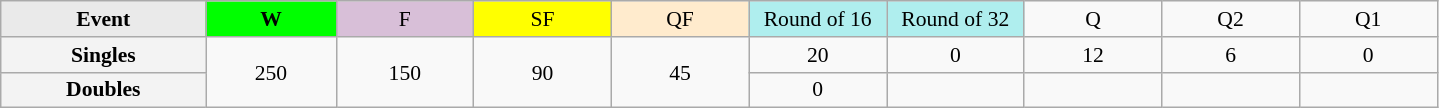<table class=wikitable style=font-size:90%;text-align:center>
<tr>
<td style="width:130px; background:#eaeaea;"><strong>Event</strong></td>
<td style="width:80px; background:lime;"><strong>W</strong></td>
<td style="width:85px; background:thistle;">F</td>
<td style="width:85px; background:#ff0;">SF</td>
<td style="width:85px; background:#ffebcd;">QF</td>
<td style="width:85px; background:#afeeee;">Round of 16</td>
<td style="width:85px; background:#afeeee;">Round of 32</td>
<td width=85>Q</td>
<td width=85>Q2</td>
<td width=85>Q1</td>
</tr>
<tr>
<th style="background:#f3f3f3;">Singles</th>
<td rowspan=2>250</td>
<td rowspan=2>150</td>
<td rowspan=2>90</td>
<td rowspan=2>45</td>
<td>20</td>
<td>0</td>
<td>12</td>
<td>6</td>
<td>0</td>
</tr>
<tr>
<th style="background:#f3f3f3;">Doubles</th>
<td>0</td>
<td></td>
<td></td>
<td></td>
<td></td>
</tr>
</table>
